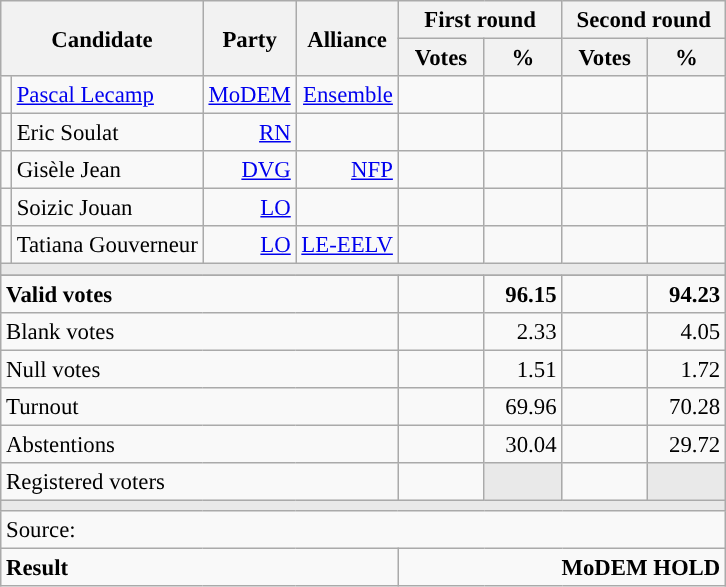<table class="wikitable" style="text-align:right;font-size:95%;">
<tr>
<th colspan="2" rowspan="2">Candidate</th>
<th colspan="1" rowspan="2">Party</th>
<th colspan="1" rowspan="2">Alliance</th>
<th colspan="2">First round</th>
<th colspan="2">Second round</th>
</tr>
<tr>
<th style="width:50px;">Votes</th>
<th style="width:45px;">%</th>
<th style="width:50px;">Votes</th>
<th style="width:45px;">%</th>
</tr>
<tr>
<td style="color:inherit;background:"></td>
<td style="text-align:left;"><a href='#'>Pascal Lecamp</a></td>
<td><a href='#'>MoDEM</a></td>
<td><a href='#'>Ensemble</a></td>
<td></td>
<td></td>
<td><strong></strong></td>
<td><strong></strong></td>
</tr>
<tr>
<td style="color:inherit;background:"></td>
<td style="text-align:left;">Eric Soulat</td>
<td><a href='#'>RN</a></td>
<td></td>
<td></td>
<td></td>
<td></td>
<td></td>
</tr>
<tr>
<td style="color:inherit;background:"></td>
<td style="text-align:left;">Gisèle Jean</td>
<td><a href='#'>DVG</a></td>
<td><a href='#'>NFP</a></td>
<td></td>
<td></td>
<td></td>
<td></td>
</tr>
<tr>
<td style="color:inherit;background:"></td>
<td style="text-align:left;">Soizic Jouan</td>
<td><a href='#'>LO</a></td>
<td></td>
<td></td>
<td></td>
<td></td>
<td></td>
</tr>
<tr>
<td style="color:inherit;background:"></td>
<td style="text-align:left;">Tatiana Gouverneur</td>
<td><a href='#'>LO</a></td>
<td><a href='#'>LE-EELV</a></td>
<td></td>
<td></td>
<td></td>
<td></td>
</tr>
<tr>
<td colspan="8" style="background:#E9E9E9;"></td>
</tr>
<tr>
</tr>
<tr style="font-weight:bold;">
<td colspan="4" style="text-align:left;">Valid votes</td>
<td></td>
<td>96.15</td>
<td></td>
<td>94.23</td>
</tr>
<tr>
<td colspan="4" style="text-align:left;">Blank votes</td>
<td></td>
<td>2.33</td>
<td></td>
<td>4.05</td>
</tr>
<tr>
<td colspan="4" style="text-align:left;">Null votes</td>
<td></td>
<td>1.51</td>
<td></td>
<td>1.72</td>
</tr>
<tr>
<td colspan="4" style="text-align:left;">Turnout</td>
<td></td>
<td>69.96</td>
<td></td>
<td>70.28</td>
</tr>
<tr>
<td colspan="4" style="text-align:left;">Abstentions</td>
<td></td>
<td>30.04</td>
<td></td>
<td>29.72</td>
</tr>
<tr>
<td colspan="4" style="text-align:left;">Registered voters</td>
<td></td>
<td style="background:#E9E9E9;"></td>
<td></td>
<td style="background:#E9E9E9;"></td>
</tr>
<tr>
<td colspan="8" style="background:#E9E9E9;"></td>
</tr>
<tr>
<td colspan="8" style="text-align:left;">Source: </td>
</tr>
<tr style="font-weight:bold">
<td colspan="4" style="text-align:left;">Result</td>
<td colspan="4" style="background-color:">MoDEM HOLD</td>
</tr>
</table>
